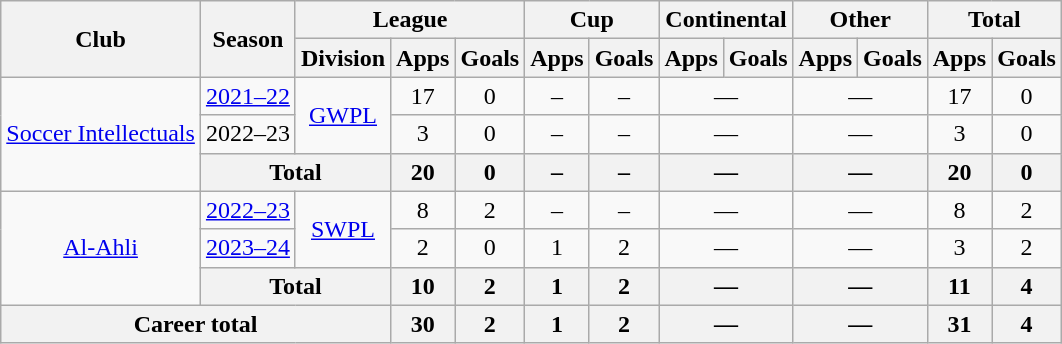<table class="wikitable" style="text-align: center;">
<tr>
<th rowspan="2">Club</th>
<th rowspan="2">Season</th>
<th colspan="3">League</th>
<th colspan="2">Cup</th>
<th colspan="2">Continental</th>
<th colspan="2">Other</th>
<th colspan="2">Total</th>
</tr>
<tr>
<th>Division</th>
<th>Apps</th>
<th>Goals</th>
<th>Apps</th>
<th>Goals</th>
<th>Apps</th>
<th>Goals</th>
<th>Apps</th>
<th>Goals</th>
<th>Apps</th>
<th>Goals</th>
</tr>
<tr>
<td rowspan="3"><a href='#'>Soccer Intellectuals</a></td>
<td><a href='#'>2021–22</a></td>
<td rowspan="2"><a href='#'>GWPL</a></td>
<td>17</td>
<td>0</td>
<td>–</td>
<td>–</td>
<td colspan="2">—</td>
<td colspan="2">—</td>
<td>17</td>
<td>0</td>
</tr>
<tr>
<td>2022–23</td>
<td>3</td>
<td>0</td>
<td>–</td>
<td>–</td>
<td colspan="2">—</td>
<td colspan="2">—</td>
<td>3</td>
<td>0</td>
</tr>
<tr>
<th colspan="2">Total</th>
<th>20</th>
<th>0</th>
<th>–</th>
<th>–</th>
<th colspan="2">—</th>
<th colspan="2">—</th>
<th>20</th>
<th>0</th>
</tr>
<tr>
<td rowspan="3"><a href='#'>Al-Ahli</a></td>
<td><a href='#'>2022–23</a></td>
<td rowspan="2"><a href='#'>SWPL</a></td>
<td>8</td>
<td>2</td>
<td>–</td>
<td>–</td>
<td colspan="2">—</td>
<td colspan="2">—</td>
<td>8</td>
<td>2</td>
</tr>
<tr>
<td><a href='#'>2023–24</a></td>
<td>2</td>
<td>0</td>
<td>1</td>
<td>2</td>
<td colspan="2">—</td>
<td colspan="2">—</td>
<td>3</td>
<td>2</td>
</tr>
<tr>
<th colspan="2">Total</th>
<th>10</th>
<th>2</th>
<th>1</th>
<th>2</th>
<th colspan="2">—</th>
<th colspan="2">—</th>
<th>11</th>
<th>4</th>
</tr>
<tr>
<th colspan="3">Career total</th>
<th>30</th>
<th>2</th>
<th>1</th>
<th>2</th>
<th colspan="2">—</th>
<th colspan="2">—</th>
<th>31</th>
<th>4</th>
</tr>
</table>
